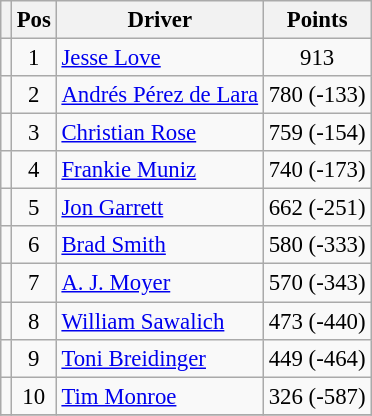<table class="wikitable" style="font-size: 95%;">
<tr>
<th></th>
<th>Pos</th>
<th>Driver</th>
<th>Points</th>
</tr>
<tr>
<td align="left"></td>
<td style="text-align:center;">1</td>
<td><a href='#'>Jesse Love</a></td>
<td style="text-align:center;">913</td>
</tr>
<tr>
<td align="left"></td>
<td style="text-align:center;">2</td>
<td><a href='#'>Andrés Pérez de Lara</a></td>
<td style="text-align:center;">780 (-133)</td>
</tr>
<tr>
<td align="left"></td>
<td style="text-align:center;">3</td>
<td><a href='#'>Christian Rose</a></td>
<td style="text-align:center;">759 (-154)</td>
</tr>
<tr>
<td align="left"></td>
<td style="text-align:center;">4</td>
<td><a href='#'>Frankie Muniz</a></td>
<td style="text-align:center;">740 (-173)</td>
</tr>
<tr>
<td align="left"></td>
<td style="text-align:center;">5</td>
<td><a href='#'>Jon Garrett</a></td>
<td style="text-align:center;">662 (-251)</td>
</tr>
<tr>
<td align="left"></td>
<td style="text-align:center;">6</td>
<td><a href='#'>Brad Smith</a></td>
<td style="text-align:center;">580 (-333)</td>
</tr>
<tr>
<td align="left"></td>
<td style="text-align:center;">7</td>
<td><a href='#'>A. J. Moyer</a></td>
<td style="text-align:center;">570 (-343)</td>
</tr>
<tr>
<td align="left"></td>
<td style="text-align:center;">8</td>
<td><a href='#'>William Sawalich</a></td>
<td style="text-align:center;">473 (-440)</td>
</tr>
<tr>
<td align="left"></td>
<td style="text-align:center;">9</td>
<td><a href='#'>Toni Breidinger</a></td>
<td style="text-align:center;">449 (-464)</td>
</tr>
<tr>
<td align="left"></td>
<td style="text-align:center;">10</td>
<td><a href='#'>Tim Monroe</a></td>
<td style="text-align:center;">326 (-587)</td>
</tr>
<tr class="sortbottom">
</tr>
</table>
